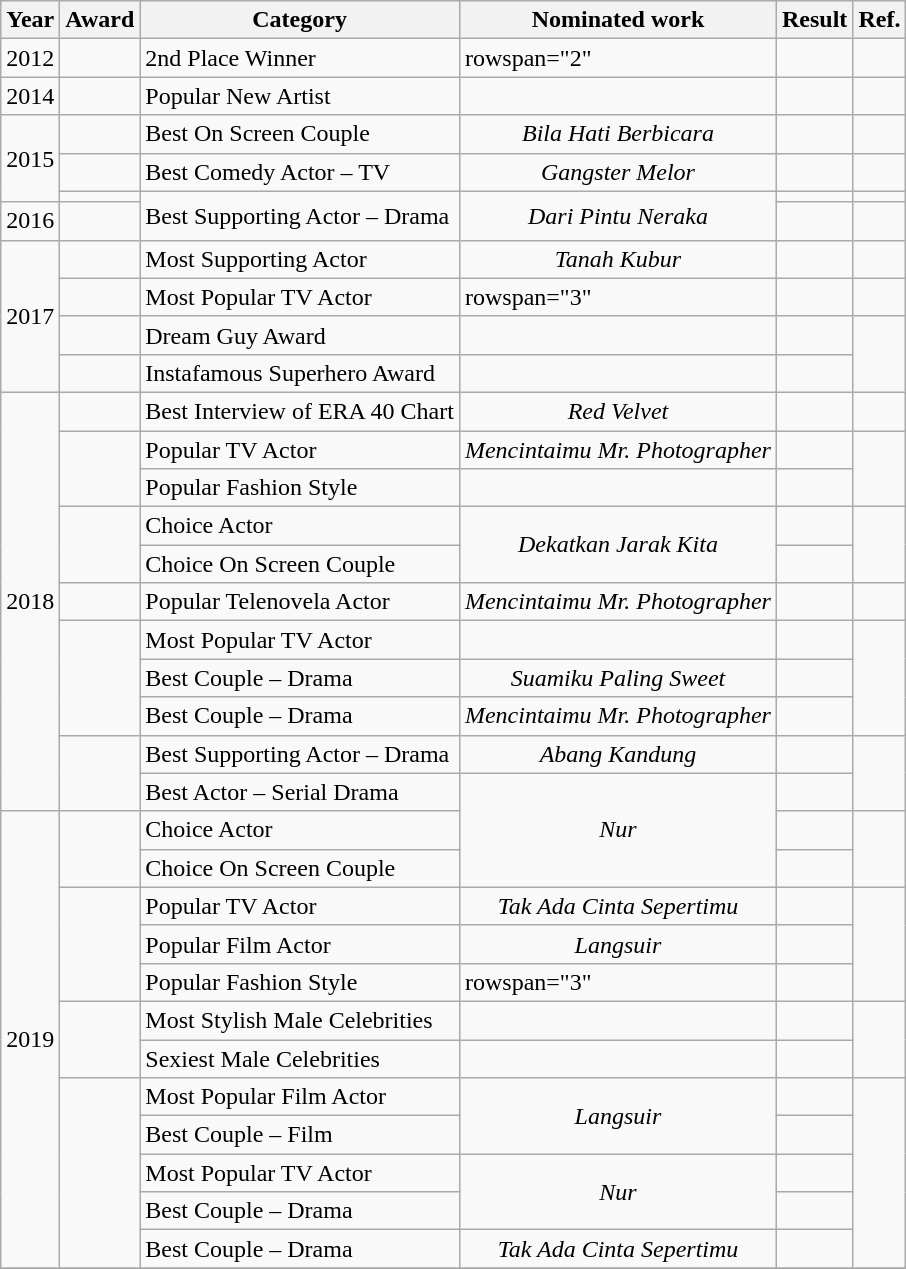<table class="wikitable">
<tr style="text-align:center;">
<th>Year</th>
<th>Award</th>
<th>Category</th>
<th>Nominated work</th>
<th>Result</th>
<th>Ref.</th>
</tr>
<tr>
<td>2012</td>
<td></td>
<td>2nd Place Winner</td>
<td>rowspan="2" </td>
<td></td>
<td></td>
</tr>
<tr>
<td>2014</td>
<td></td>
<td>Popular New Artist</td>
<td></td>
<td></td>
</tr>
<tr>
<td rowspan="3">2015</td>
<td></td>
<td>Best On Screen Couple </td>
<td style="text-align:center;"><em>Bila Hati Berbicara</em></td>
<td></td>
<td></td>
</tr>
<tr>
<td></td>
<td>Best Comedy Actor – TV</td>
<td style="text-align:center;"><em>Gangster Melor</em></td>
<td></td>
<td></td>
</tr>
<tr>
<td></td>
<td rowspan="2">Best Supporting Actor – Drama</td>
<td rowspan="2" style="text-align:center;"><em>Dari Pintu Neraka</em></td>
<td></td>
<td></td>
</tr>
<tr>
<td>2016</td>
<td></td>
<td></td>
<td></td>
</tr>
<tr>
<td rowspan="4">2017</td>
<td></td>
<td>Most Supporting Actor</td>
<td style="text-align:center;"><em>Tanah Kubur</em></td>
<td></td>
<td></td>
</tr>
<tr>
<td></td>
<td>Most Popular TV Actor</td>
<td>rowspan="3" </td>
<td></td>
<td></td>
</tr>
<tr>
<td></td>
<td>Dream Guy Award</td>
<td></td>
<td></td>
</tr>
<tr>
<td></td>
<td>Instafamous Superhero Award</td>
<td></td>
<td></td>
</tr>
<tr>
<td rowspan="11">2018</td>
<td></td>
<td>Best Interview of ERA 40 Chart </td>
<td style="text-align:center;"><em>Red Velvet</em></td>
<td></td>
<td></td>
</tr>
<tr>
<td rowspan="2"></td>
<td>Popular TV Actor</td>
<td style="text-align:center;"><em>Mencintaimu Mr. Photographer</em></td>
<td></td>
<td rowspan="2"></td>
</tr>
<tr>
<td>Popular Fashion Style</td>
<td></td>
<td></td>
</tr>
<tr>
<td rowspan="2"></td>
<td>Choice Actor</td>
<td rowspan="2" style="text-align:center;"><em>Dekatkan Jarak Kita</em></td>
<td></td>
<td rowspan="2"></td>
</tr>
<tr>
<td>Choice On Screen Couple </td>
<td></td>
</tr>
<tr>
<td></td>
<td>Popular Telenovela Actor</td>
<td style="text-align:center;"><em>Mencintaimu Mr. Photographer</em></td>
<td></td>
<td></td>
</tr>
<tr>
<td rowspan="3"></td>
<td>Most Popular TV Actor</td>
<td></td>
<td></td>
<td rowspan="3"></td>
</tr>
<tr>
<td>Best Couple – Drama </td>
<td style="text-align:center;"><em>Suamiku Paling Sweet</em></td>
<td></td>
</tr>
<tr>
<td>Best Couple – Drama </td>
<td style="text-align:center;"><em>Mencintaimu Mr. Photographer</em></td>
<td></td>
</tr>
<tr>
<td rowspan="2"></td>
<td>Best Supporting Actor – Drama</td>
<td style="text-align:center;"><em>Abang Kandung</em></td>
<td></td>
<td rowspan="2"></td>
</tr>
<tr>
<td>Best Actor – Serial Drama</td>
<td rowspan="3" style="text-align:center;"><em>Nur</em></td>
<td></td>
</tr>
<tr>
<td rowspan="12">2019</td>
<td rowspan="2"></td>
<td>Choice Actor</td>
<td></td>
<td rowspan="2"></td>
</tr>
<tr>
<td>Choice On Screen Couple </td>
<td></td>
</tr>
<tr>
<td rowspan="3"></td>
<td>Popular TV Actor</td>
<td style="text-align:center;"><em>Tak Ada Cinta Sepertimu</em></td>
<td></td>
<td rowspan="3"></td>
</tr>
<tr>
<td>Popular Film Actor</td>
<td style="text-align:center;"><em>Langsuir</em></td>
<td></td>
</tr>
<tr>
<td>Popular Fashion Style</td>
<td>rowspan="3" </td>
<td></td>
</tr>
<tr>
<td rowspan="2"></td>
<td>Most Stylish Male Celebrities</td>
<td></td>
<td></td>
</tr>
<tr>
<td>Sexiest Male Celebrities</td>
<td></td>
<td></td>
</tr>
<tr>
<td rowspan="5"></td>
<td>Most Popular Film Actor</td>
<td rowspan="2" style="text-align:center;"><em>Langsuir</em></td>
<td></td>
<td rowspan="5"></td>
</tr>
<tr>
<td>Best Couple – Film </td>
<td></td>
</tr>
<tr>
<td>Most Popular TV Actor</td>
<td rowspan="2" style="text-align:center;"><em>Nur</em></td>
<td></td>
</tr>
<tr>
<td>Best Couple – Drama </td>
<td></td>
</tr>
<tr>
<td>Best Couple – Drama </td>
<td style="text-align:center;"><em>Tak Ada Cinta Sepertimu</em></td>
<td></td>
</tr>
<tr>
</tr>
</table>
